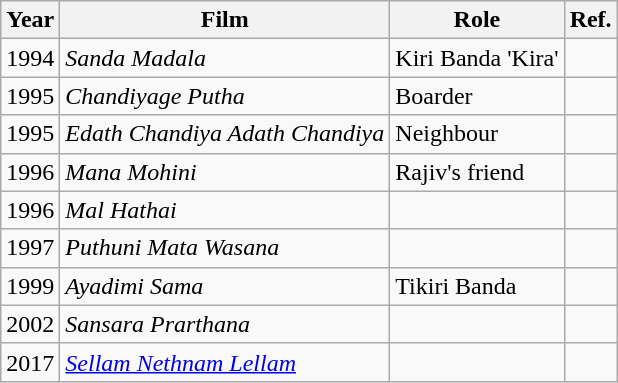<table class="wikitable">
<tr>
<th>Year</th>
<th>Film</th>
<th>Role</th>
<th>Ref.</th>
</tr>
<tr>
<td>1994</td>
<td><em>Sanda Madala</em></td>
<td>Kiri Banda 'Kira'</td>
<td></td>
</tr>
<tr>
<td>1995</td>
<td><em>Chandiyage Putha</em></td>
<td>Boarder</td>
<td></td>
</tr>
<tr>
<td>1995</td>
<td><em>Edath Chandiya Adath Chandiya</em></td>
<td>Neighbour</td>
<td></td>
</tr>
<tr>
<td>1996</td>
<td><em>Mana Mohini</em></td>
<td>Rajiv's friend</td>
<td></td>
</tr>
<tr>
<td>1996</td>
<td><em>Mal Hathai</em></td>
<td></td>
<td></td>
</tr>
<tr>
<td>1997</td>
<td><em>Puthuni Mata Wasana</em></td>
<td></td>
<td></td>
</tr>
<tr>
<td>1999</td>
<td><em>Ayadimi Sama</em></td>
<td>Tikiri Banda</td>
<td></td>
</tr>
<tr>
<td>2002</td>
<td><em>Sansara Prarthana</em></td>
<td></td>
<td></td>
</tr>
<tr>
<td>2017</td>
<td><em><a href='#'>Sellam Nethnam Lellam</a></em></td>
<td></td>
<td></td>
</tr>
</table>
